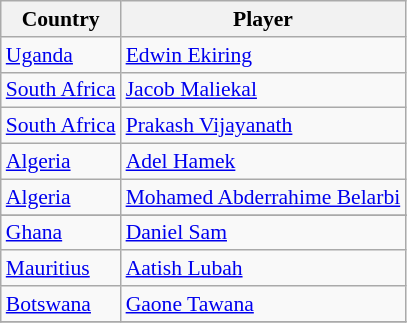<table class="sortable wikitable" style="font-size: 90%;">
<tr>
<th>Country</th>
<th>Player</th>
</tr>
<tr>
<td align="left"> <a href='#'>Uganda</a></td>
<td align="left"><a href='#'>Edwin Ekiring</a></td>
</tr>
<tr>
<td align="left"> <a href='#'>South Africa</a></td>
<td align="left"><a href='#'>Jacob Maliekal</a></td>
</tr>
<tr>
<td align="left"> <a href='#'>South Africa</a></td>
<td align="left"><a href='#'>Prakash Vijayanath</a></td>
</tr>
<tr>
<td align="left"> <a href='#'>Algeria</a></td>
<td align="left"><a href='#'>Adel Hamek</a></td>
</tr>
<tr>
<td align="left"> <a href='#'>Algeria</a></td>
<td align="left"><a href='#'>Mohamed Abderrahime Belarbi</a></td>
</tr>
<tr>
</tr>
<tr>
<td align="left"> <a href='#'>Ghana</a></td>
<td align="left"><a href='#'>Daniel Sam</a></td>
</tr>
<tr>
<td align="left"> <a href='#'>Mauritius</a></td>
<td align="left"><a href='#'>Aatish Lubah</a></td>
</tr>
<tr>
<td align="left"> <a href='#'>Botswana</a></td>
<td align="left"><a href='#'>Gaone Tawana</a></td>
</tr>
<tr>
</tr>
</table>
